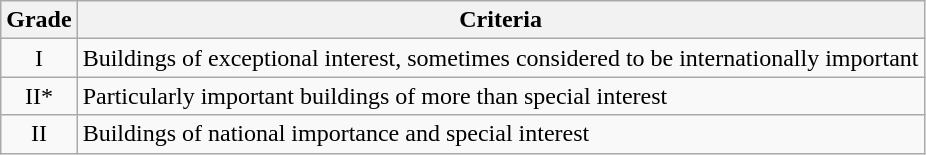<table class="wikitable">
<tr>
<th>Grade</th>
<th>Criteria</th>
</tr>
<tr>
<td align="center" >I</td>
<td>Buildings of exceptional interest, sometimes considered to be internationally important</td>
</tr>
<tr>
<td align="center" >II*</td>
<td>Particularly important buildings of more than special interest</td>
</tr>
<tr>
<td align="center" >II</td>
<td>Buildings of national importance and special interest</td>
</tr>
</table>
